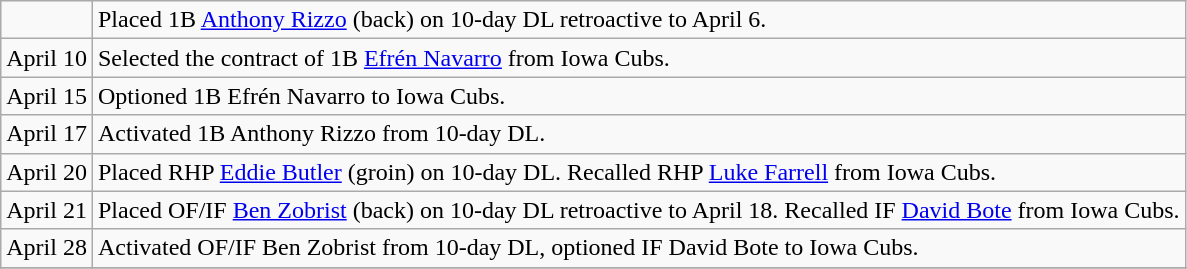<table class="wikitable">
<tr>
<td></td>
<td>Placed 1B <a href='#'>Anthony Rizzo</a> (back) on 10-day DL retroactive to April 6.</td>
</tr>
<tr>
<td>April 10</td>
<td>Selected the contract of 1B <a href='#'>Efrén Navarro</a> from Iowa Cubs.</td>
</tr>
<tr>
<td>April 15</td>
<td>Optioned 1B Efrén Navarro to Iowa Cubs.</td>
</tr>
<tr>
<td>April 17</td>
<td>Activated 1B Anthony Rizzo from 10-day DL.</td>
</tr>
<tr>
<td>April 20</td>
<td>Placed RHP <a href='#'>Eddie Butler</a> (groin) on 10-day DL. Recalled RHP <a href='#'>Luke Farrell</a> from Iowa Cubs.</td>
</tr>
<tr>
<td>April 21</td>
<td>Placed OF/IF <a href='#'>Ben Zobrist</a> (back) on 10-day DL retroactive to April 18. Recalled IF <a href='#'>David Bote</a> from Iowa Cubs.</td>
</tr>
<tr>
<td>April 28</td>
<td>Activated OF/IF Ben Zobrist from 10-day DL, optioned IF David Bote to Iowa Cubs.</td>
</tr>
<tr>
</tr>
</table>
